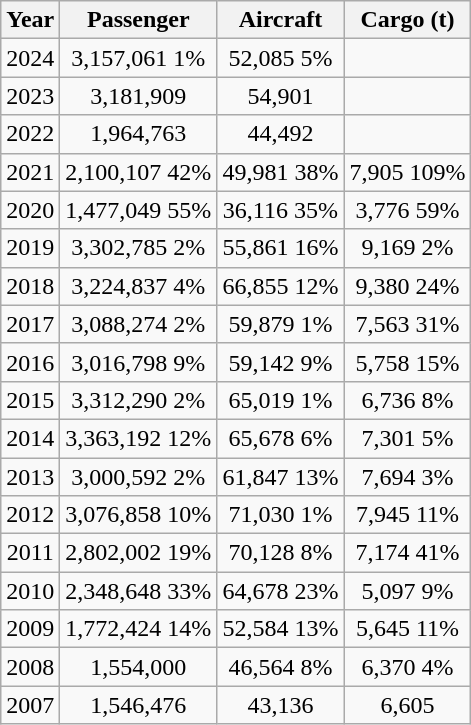<table class="wikitable">
<tr>
<th>Year</th>
<th style="text-align:center;">Passenger</th>
<th>Aircraft</th>
<th>Cargo (t)</th>
</tr>
<tr style="text-align:center;">
<td>2024</td>
<td style="text-align:center;">3,157,061  1%</td>
<td>52,085  5%</td>
<td></td>
</tr>
<tr style="text-align:center;">
<td>2023</td>
<td style="text-align:center;">3,181,909</td>
<td>54,901</td>
<td></td>
</tr>
<tr style="text-align:center;">
<td>2022</td>
<td style="text-align:center;">1,964,763</td>
<td>44,492</td>
<td></td>
</tr>
<tr style="text-align:center;">
<td>2021</td>
<td style="text-align:center;">2,100,107  42%</td>
<td>49,981  38%</td>
<td>7,905  109%</td>
</tr>
<tr style="text-align:center;">
<td>2020</td>
<td style="text-align:center;">1,477,049  55%</td>
<td>36,116  35%</td>
<td>3,776  59%</td>
</tr>
<tr style="text-align:center;">
<td>2019</td>
<td style="text-align:center;">3,302,785  2%</td>
<td>55,861  16%</td>
<td>9,169  2%</td>
</tr>
<tr style="text-align:center;">
<td>2018</td>
<td style="text-align:center;">3,224,837  4%</td>
<td>66,855  12%</td>
<td>9,380  24%</td>
</tr>
<tr style="text-align:center;">
<td>2017</td>
<td style="text-align:center;">3,088,274  2%</td>
<td>59,879  1%</td>
<td>7,563  31%</td>
</tr>
<tr style="text-align:center;">
<td>2016</td>
<td style="text-align:center;">3,016,798  9%</td>
<td>59,142  9%</td>
<td>5,758  15%</td>
</tr>
<tr style="text-align:center;">
<td>2015</td>
<td style="text-align:center;">3,312,290  2%</td>
<td>65,019  1%</td>
<td>6,736  8%</td>
</tr>
<tr style="text-align:center;">
<td>2014</td>
<td style="text-align:center;">3,363,192  12%</td>
<td>65,678  6%</td>
<td>7,301  5%</td>
</tr>
<tr style="text-align:center;">
<td>2013</td>
<td style="text-align:center;">3,000,592  2%</td>
<td>61,847  13%</td>
<td>7,694  3%</td>
</tr>
<tr style="text-align:center;">
<td>2012</td>
<td style="text-align:center;">3,076,858  10%</td>
<td>71,030  1%</td>
<td>7,945  11%</td>
</tr>
<tr style="text-align:center;">
<td>2011</td>
<td style="text-align:center;">2,802,002  19%</td>
<td>70,128  8%</td>
<td>7,174  41%</td>
</tr>
<tr style="text-align:center;">
<td>2010</td>
<td style="text-align:center;">2,348,648  33%</td>
<td>64,678  23%</td>
<td>5,097  9%</td>
</tr>
<tr style="text-align:center;">
<td>2009</td>
<td style="text-align:center;">1,772,424  14%</td>
<td>52,584  13%</td>
<td>5,645  11%</td>
</tr>
<tr style="text-align:center;">
<td>2008</td>
<td style="text-align:center;">1,554,000 </td>
<td>46,564  8%</td>
<td>6,370  4%</td>
</tr>
<tr style="text-align:center;">
<td>2007</td>
<td style="text-align:center;">1,546,476</td>
<td>43,136</td>
<td>6,605</td>
</tr>
</table>
